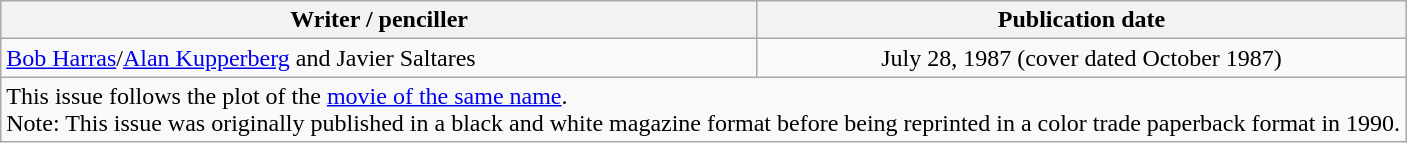<table class="wikitable">
<tr>
<th>Writer / penciller</th>
<th>Publication date</th>
</tr>
<tr>
<td><a href='#'>Bob Harras</a>/<a href='#'>Alan Kupperberg</a> and Javier Saltares</td>
<td align="center">July 28, 1987 (cover dated October 1987)</td>
</tr>
<tr>
<td colspan="6">This issue follows the plot of the <a href='#'>movie of the same name</a>.<br>Note: This issue was originally published in a black and white magazine format before being reprinted in a color trade paperback format in 1990.</td>
</tr>
</table>
